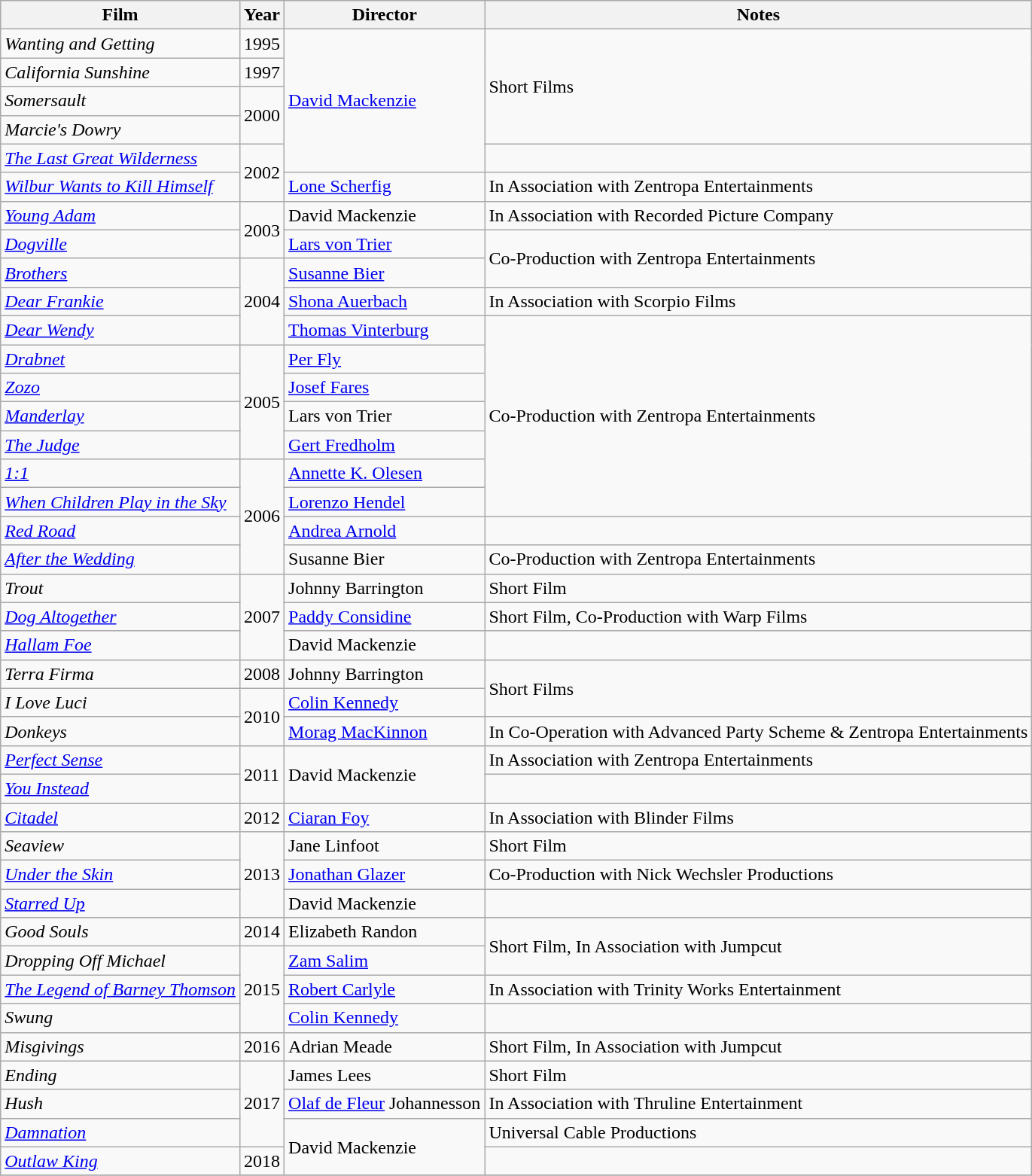<table class="wikitable">
<tr>
<th>Film</th>
<th>Year</th>
<th>Director</th>
<th>Notes</th>
</tr>
<tr>
<td><em>Wanting and Getting</em></td>
<td>1995</td>
<td rowspan=5><a href='#'>David Mackenzie</a></td>
<td rowspan=4>Short Films</td>
</tr>
<tr>
<td><em>California Sunshine</em></td>
<td>1997</td>
</tr>
<tr>
<td><em>Somersault</em></td>
<td rowspan=2>2000</td>
</tr>
<tr>
<td><em>Marcie's Dowry</em></td>
</tr>
<tr>
<td><em><a href='#'>The Last Great Wilderness</a></em></td>
<td rowspan=2>2002</td>
<td></td>
</tr>
<tr>
<td><em><a href='#'>Wilbur Wants to Kill Himself</a></em></td>
<td><a href='#'>Lone Scherfig</a></td>
<td>In Association with Zentropa Entertainments</td>
</tr>
<tr>
<td><em><a href='#'>Young Adam</a></em></td>
<td rowspan=2>2003</td>
<td>David Mackenzie</td>
<td>In Association with Recorded Picture Company</td>
</tr>
<tr>
<td><em><a href='#'>Dogville</a></em></td>
<td><a href='#'>Lars von Trier</a></td>
<td rowspan=2>Co-Production with Zentropa Entertainments</td>
</tr>
<tr>
<td><em><a href='#'>Brothers</a></em></td>
<td rowspan=3>2004</td>
<td><a href='#'>Susanne Bier</a></td>
</tr>
<tr>
<td><em><a href='#'>Dear Frankie</a></em></td>
<td><a href='#'>Shona Auerbach</a></td>
<td>In Association with Scorpio Films</td>
</tr>
<tr>
<td><em><a href='#'>Dear Wendy</a></em></td>
<td><a href='#'>Thomas Vinterburg</a></td>
<td rowspan=7>Co-Production with Zentropa Entertainments</td>
</tr>
<tr>
<td><em><a href='#'>Drabnet</a></em></td>
<td rowspan=4>2005</td>
<td><a href='#'>Per Fly</a></td>
</tr>
<tr>
<td><em><a href='#'>Zozo</a></em></td>
<td><a href='#'>Josef Fares</a></td>
</tr>
<tr>
<td><em><a href='#'>Manderlay</a></em></td>
<td>Lars von Trier</td>
</tr>
<tr>
<td><em><a href='#'>The Judge</a></em></td>
<td><a href='#'>Gert Fredholm</a></td>
</tr>
<tr>
<td><em><a href='#'>1:1</a></em></td>
<td rowspan=4>2006</td>
<td><a href='#'>Annette K. Olesen</a></td>
</tr>
<tr>
<td><em><a href='#'>When Children Play in the Sky</a></em></td>
<td><a href='#'>Lorenzo Hendel</a></td>
</tr>
<tr>
<td><em><a href='#'>Red Road</a></em></td>
<td><a href='#'>Andrea Arnold</a></td>
</tr>
<tr>
<td><em><a href='#'>After the Wedding</a></em></td>
<td>Susanne Bier</td>
<td>Co-Production with Zentropa Entertainments</td>
</tr>
<tr>
<td><em>Trout</em></td>
<td rowspan=3>2007</td>
<td>Johnny Barrington</td>
<td>Short Film</td>
</tr>
<tr>
<td><em><a href='#'>Dog Altogether</a></em></td>
<td><a href='#'>Paddy Considine</a></td>
<td>Short Film, Co-Production with Warp Films</td>
</tr>
<tr>
<td><em><a href='#'>Hallam Foe</a></em></td>
<td>David Mackenzie</td>
<td></td>
</tr>
<tr>
<td><em>Terra Firma</em></td>
<td>2008</td>
<td>Johnny Barrington</td>
<td rowspan=2>Short Films</td>
</tr>
<tr>
<td><em>I Love Luci</em></td>
<td rowspan=2>2010</td>
<td><a href='#'>Colin Kennedy</a></td>
</tr>
<tr>
<td><em>Donkeys</em></td>
<td><a href='#'>Morag MacKinnon</a></td>
<td>In Co-Operation with Advanced Party Scheme & Zentropa Entertainments</td>
</tr>
<tr>
<td><em><a href='#'>Perfect Sense</a></em></td>
<td rowspan=2>2011</td>
<td rowspan=2>David Mackenzie</td>
<td>In Association with Zentropa Entertainments</td>
</tr>
<tr>
<td><em><a href='#'>You Instead</a></em></td>
<td></td>
</tr>
<tr>
<td><em><a href='#'>Citadel</a></em></td>
<td>2012</td>
<td><a href='#'>Ciaran Foy</a></td>
<td>In Association with Blinder Films</td>
</tr>
<tr>
<td><em>Seaview</em></td>
<td rowspan=3>2013</td>
<td>Jane Linfoot</td>
<td>Short Film</td>
</tr>
<tr>
<td><em><a href='#'>Under the Skin</a></em></td>
<td><a href='#'>Jonathan Glazer</a></td>
<td>Co-Production with Nick Wechsler Productions</td>
</tr>
<tr>
<td><em><a href='#'>Starred Up</a></em></td>
<td>David Mackenzie</td>
<td></td>
</tr>
<tr>
<td><em>Good Souls</em></td>
<td>2014</td>
<td>Elizabeth Randon</td>
<td rowspan=2>Short Film, In Association with Jumpcut</td>
</tr>
<tr>
<td><em>Dropping Off Michael</em></td>
<td rowspan=3>2015</td>
<td><a href='#'>Zam Salim</a></td>
</tr>
<tr>
<td><em><a href='#'>The Legend of Barney Thomson</a></em></td>
<td><a href='#'>Robert Carlyle</a></td>
<td>In Association with Trinity Works Entertainment</td>
</tr>
<tr>
<td><em>Swung</em></td>
<td><a href='#'>Colin Kennedy</a></td>
<td></td>
</tr>
<tr>
<td><em>Misgivings</em></td>
<td>2016</td>
<td>Adrian Meade</td>
<td>Short Film, In Association with Jumpcut</td>
</tr>
<tr>
<td><em>Ending</em></td>
<td rowspan=3>2017</td>
<td>James Lees</td>
<td>Short Film</td>
</tr>
<tr>
<td><em>Hush</em></td>
<td><a href='#'>Olaf de Fleur</a> Johannesson</td>
<td>In Association with Thruline Entertainment</td>
</tr>
<tr>
<td><em><a href='#'>Damnation</a></em></td>
<td rowspan=2>David Mackenzie</td>
<td>Universal Cable Productions</td>
</tr>
<tr>
<td><em><a href='#'>Outlaw King</a></em></td>
<td>2018</td>
<td></td>
</tr>
<tr>
</tr>
</table>
